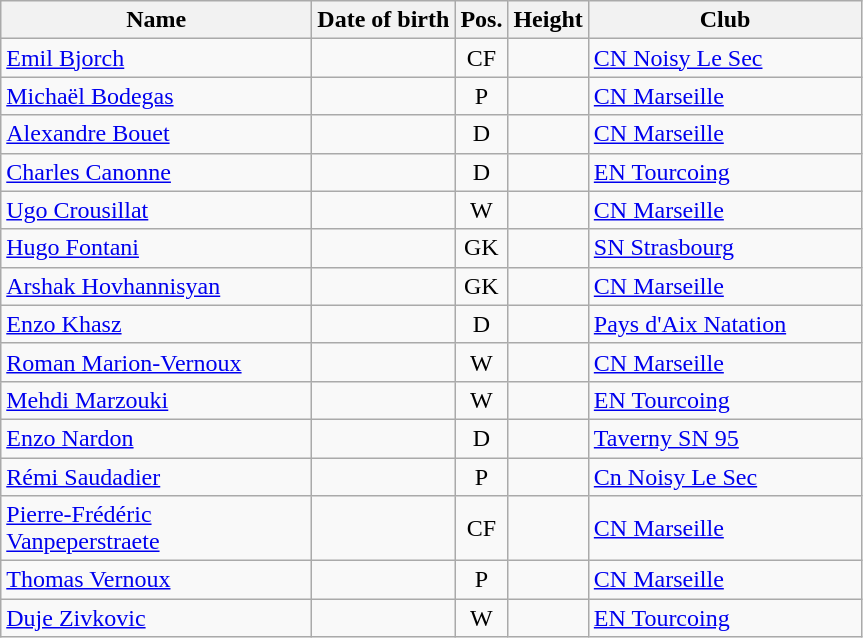<table class="wikitable sortable" text-align:center;">
<tr>
<th width=200>Name</th>
<th>Date of birth</th>
<th>Pos.</th>
<th>Height</th>
<th width=175>Club</th>
</tr>
<tr>
<td align=left><a href='#'>Emil Bjorch</a></td>
<td align=left></td>
<td align=center>CF</td>
<td></td>
<td align=left> <a href='#'>CN Noisy Le Sec</a></td>
</tr>
<tr>
<td align=left><a href='#'>Michaël Bodegas</a></td>
<td align=left></td>
<td align=center>P</td>
<td></td>
<td align=left> <a href='#'>CN Marseille</a></td>
</tr>
<tr>
<td align=left><a href='#'>Alexandre Bouet</a></td>
<td align=left></td>
<td align=center>D</td>
<td></td>
<td align=left> <a href='#'>CN Marseille</a></td>
</tr>
<tr>
<td align=left><a href='#'>Charles Canonne</a></td>
<td align=left></td>
<td align=center>D</td>
<td></td>
<td align=left> <a href='#'>EN Tourcoing</a></td>
</tr>
<tr>
<td align=left><a href='#'>Ugo Crousillat</a></td>
<td align=left></td>
<td align=center>W</td>
<td></td>
<td align=left> <a href='#'>CN Marseille</a></td>
</tr>
<tr>
<td align=left><a href='#'>Hugo Fontani</a></td>
<td align=left></td>
<td align=center>GK</td>
<td></td>
<td align=left> <a href='#'>SN Strasbourg</a></td>
</tr>
<tr>
<td align=left><a href='#'>Arshak Hovhannisyan</a></td>
<td align=left></td>
<td align=center>GK</td>
<td></td>
<td align=left> <a href='#'>CN Marseille</a></td>
</tr>
<tr>
<td align=left><a href='#'>Enzo Khasz</a></td>
<td align=left></td>
<td align=center>D</td>
<td></td>
<td align=left> <a href='#'>Pays d'Aix Natation</a></td>
</tr>
<tr>
<td align=left><a href='#'>Roman Marion-Vernoux</a></td>
<td align=left></td>
<td align=center>W</td>
<td></td>
<td align=left> <a href='#'>CN Marseille</a></td>
</tr>
<tr>
<td align=left><a href='#'>Mehdi Marzouki</a></td>
<td align=left></td>
<td align=center>W</td>
<td></td>
<td align=left> <a href='#'>EN Tourcoing</a></td>
</tr>
<tr>
<td align=left><a href='#'>Enzo Nardon</a></td>
<td align=left></td>
<td align=center>D</td>
<td></td>
<td align=left> <a href='#'>Taverny SN 95</a></td>
</tr>
<tr>
<td align=left><a href='#'>Rémi Saudadier</a></td>
<td align=left></td>
<td align=center>P</td>
<td></td>
<td align=left> <a href='#'>Cn Noisy Le Sec</a></td>
</tr>
<tr>
<td align=left><a href='#'>Pierre-Frédéric Vanpeperstraete</a></td>
<td align=left></td>
<td align=center>CF</td>
<td></td>
<td align=left> <a href='#'>CN Marseille</a></td>
</tr>
<tr>
<td align=left><a href='#'>Thomas Vernoux</a></td>
<td align=left></td>
<td align=center>P</td>
<td></td>
<td align=left> <a href='#'>CN Marseille</a></td>
</tr>
<tr>
<td align=left><a href='#'>Duje Zivkovic</a></td>
<td align=left></td>
<td align=center>W</td>
<td></td>
<td align=left> <a href='#'>EN Tourcoing</a></td>
</tr>
</table>
